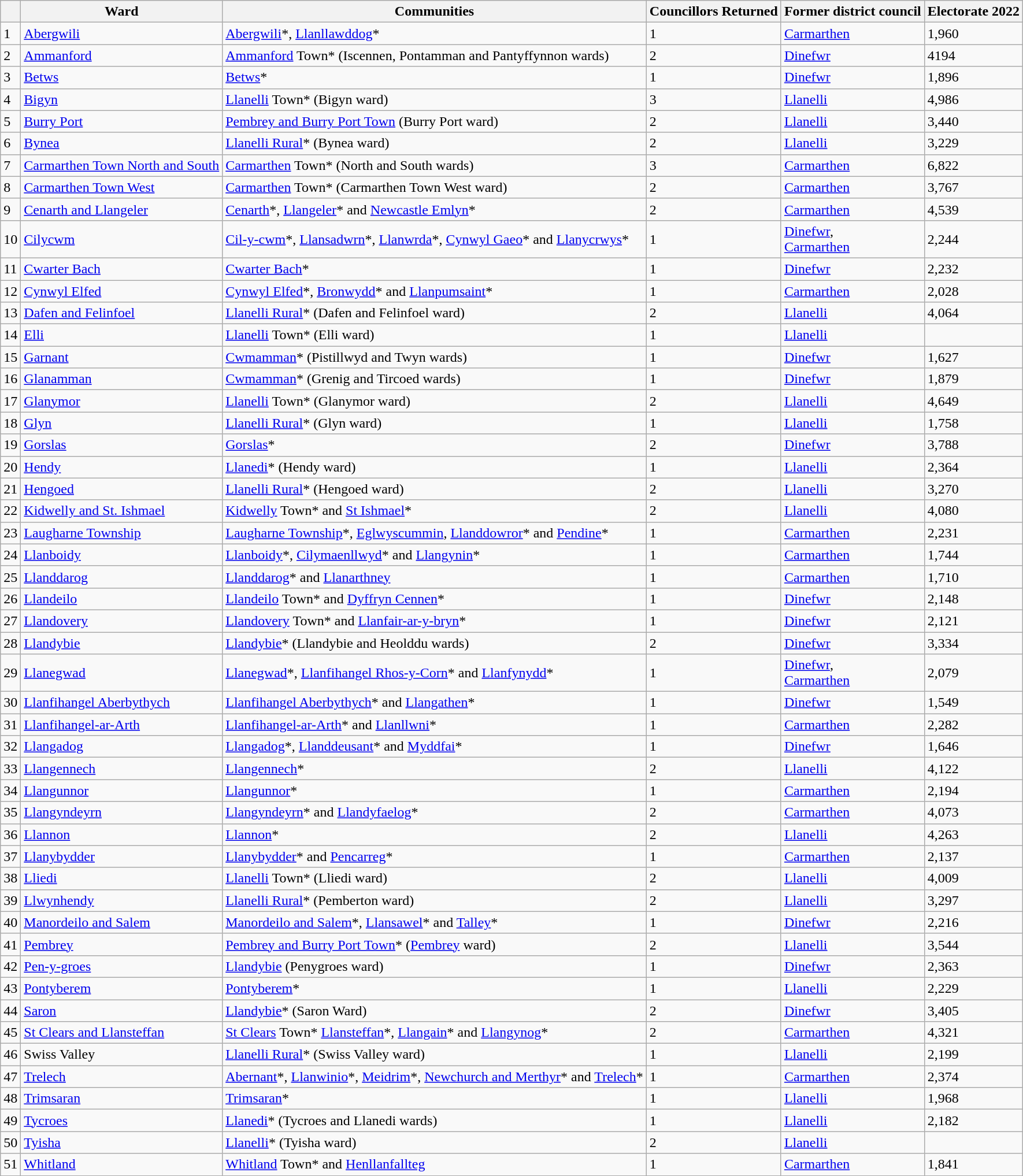<table class="wikitable sortable">
<tr>
<th></th>
<th>Ward</th>
<th>Communities</th>
<th>Councillors Returned</th>
<th>Former district council</th>
<th>Electorate 2022</th>
</tr>
<tr>
<td>1</td>
<td><a href='#'>Abergwili</a></td>
<td><a href='#'>Abergwili</a>*, <a href='#'>Llanllawddog</a>*</td>
<td>1</td>
<td><a href='#'>Carmarthen</a></td>
<td>1,960</td>
</tr>
<tr>
<td>2</td>
<td><a href='#'>Ammanford</a></td>
<td><a href='#'>Ammanford</a> Town* (Iscennen, Pontamman and Pantyffynnon wards)</td>
<td>2</td>
<td><a href='#'>Dinefwr</a></td>
<td>4194</td>
</tr>
<tr>
<td>3</td>
<td><a href='#'>Betws</a></td>
<td><a href='#'>Betws</a>*</td>
<td>1</td>
<td><a href='#'>Dinefwr</a></td>
<td>1,896</td>
</tr>
<tr>
<td>4</td>
<td><a href='#'>Bigyn</a></td>
<td><a href='#'>Llanelli</a> Town* (Bigyn ward)</td>
<td>3</td>
<td><a href='#'>Llanelli</a></td>
<td>4,986</td>
</tr>
<tr>
<td>5</td>
<td><a href='#'>Burry Port</a></td>
<td><a href='#'>Pembrey and Burry Port Town</a> (Burry Port ward)</td>
<td>2</td>
<td><a href='#'>Llanelli</a></td>
<td>3,440</td>
</tr>
<tr>
<td>6</td>
<td><a href='#'>Bynea</a></td>
<td><a href='#'>Llanelli Rural</a>* (Bynea ward)</td>
<td>2</td>
<td><a href='#'>Llanelli</a></td>
<td>3,229</td>
</tr>
<tr>
<td>7</td>
<td><a href='#'>Carmarthen Town North and South</a></td>
<td><a href='#'>Carmarthen</a> Town* (North and South wards)</td>
<td>3</td>
<td><a href='#'>Carmarthen</a></td>
<td>6,822</td>
</tr>
<tr>
<td>8</td>
<td><a href='#'>Carmarthen Town West</a></td>
<td><a href='#'>Carmarthen</a> Town* (Carmarthen Town West ward)</td>
<td>2</td>
<td><a href='#'>Carmarthen</a></td>
<td>3,767</td>
</tr>
<tr>
<td>9</td>
<td><a href='#'>Cenarth and Llangeler</a></td>
<td><a href='#'>Cenarth</a>*, <a href='#'>Llangeler</a>* and <a href='#'>Newcastle Emlyn</a>*</td>
<td>2</td>
<td><a href='#'>Carmarthen</a></td>
<td>4,539</td>
</tr>
<tr>
<td>10</td>
<td><a href='#'>Cilycwm</a></td>
<td><a href='#'>Cil-y-cwm</a>*, <a href='#'>Llansadwrn</a>*, <a href='#'>Llanwrda</a>*, <a href='#'>Cynwyl Gaeo</a>* and <a href='#'>Llanycrwys</a>*</td>
<td>1</td>
<td><a href='#'>Dinefwr</a>,<br><a href='#'>Carmarthen</a></td>
<td>2,244</td>
</tr>
<tr>
<td>11</td>
<td><a href='#'>Cwarter Bach</a></td>
<td><a href='#'>Cwarter Bach</a>*</td>
<td>1</td>
<td><a href='#'>Dinefwr</a></td>
<td>2,232</td>
</tr>
<tr>
<td>12</td>
<td><a href='#'>Cynwyl Elfed</a></td>
<td><a href='#'>Cynwyl Elfed</a>*, <a href='#'>Bronwydd</a>* and <a href='#'>Llanpumsaint</a>*</td>
<td>1</td>
<td><a href='#'>Carmarthen</a></td>
<td>2,028</td>
</tr>
<tr>
<td>13</td>
<td><a href='#'>Dafen and Felinfoel</a></td>
<td><a href='#'>Llanelli Rural</a>* (Dafen and Felinfoel ward)</td>
<td>2</td>
<td><a href='#'>Llanelli</a></td>
<td>4,064</td>
</tr>
<tr>
<td>14</td>
<td><a href='#'>Elli</a></td>
<td><a href='#'>Llanelli</a> Town* (Elli ward)</td>
<td>1</td>
<td><a href='#'>Llanelli</a></td>
<td></td>
</tr>
<tr>
<td>15</td>
<td><a href='#'>Garnant</a></td>
<td><a href='#'>Cwmamman</a>* (Pistillwyd and Twyn wards)</td>
<td>1</td>
<td><a href='#'>Dinefwr</a></td>
<td>1,627</td>
</tr>
<tr>
<td>16</td>
<td><a href='#'>Glanamman</a></td>
<td><a href='#'>Cwmamman</a>* (Grenig and Tircoed wards)</td>
<td>1</td>
<td><a href='#'>Dinefwr</a></td>
<td>1,879</td>
</tr>
<tr>
<td>17</td>
<td><a href='#'>Glanymor</a></td>
<td><a href='#'>Llanelli</a> Town* (Glanymor ward)</td>
<td>2</td>
<td><a href='#'>Llanelli</a></td>
<td>4,649</td>
</tr>
<tr>
<td>18</td>
<td><a href='#'>Glyn</a></td>
<td><a href='#'>Llanelli Rural</a>* (Glyn ward)</td>
<td>1</td>
<td><a href='#'>Llanelli</a></td>
<td>1,758</td>
</tr>
<tr>
<td>19</td>
<td><a href='#'>Gorslas</a></td>
<td><a href='#'>Gorslas</a>*</td>
<td>2</td>
<td><a href='#'>Dinefwr</a></td>
<td>3,788</td>
</tr>
<tr>
<td>20</td>
<td><a href='#'>Hendy</a></td>
<td><a href='#'>Llanedi</a>* (Hendy ward)</td>
<td>1</td>
<td><a href='#'>Llanelli</a></td>
<td>2,364</td>
</tr>
<tr>
<td>21</td>
<td><a href='#'>Hengoed</a></td>
<td><a href='#'>Llanelli Rural</a>* (Hengoed ward)</td>
<td>2</td>
<td><a href='#'>Llanelli</a></td>
<td>3,270</td>
</tr>
<tr>
<td>22</td>
<td><a href='#'>Kidwelly and St. Ishmael</a></td>
<td><a href='#'>Kidwelly</a> Town* and <a href='#'>St Ishmael</a>*</td>
<td>2</td>
<td><a href='#'>Llanelli</a></td>
<td>4,080</td>
</tr>
<tr>
<td>23</td>
<td><a href='#'>Laugharne Township</a></td>
<td><a href='#'>Laugharne Township</a>*, <a href='#'>Eglwyscummin</a>, <a href='#'>Llanddowror</a>* and <a href='#'>Pendine</a>*</td>
<td>1</td>
<td><a href='#'>Carmarthen</a></td>
<td>2,231</td>
</tr>
<tr>
<td>24</td>
<td><a href='#'>Llanboidy</a></td>
<td><a href='#'>Llanboidy</a>*, <a href='#'>Cilymaenllwyd</a>* and <a href='#'>Llangynin</a>*</td>
<td>1</td>
<td><a href='#'>Carmarthen</a></td>
<td>1,744</td>
</tr>
<tr>
<td>25</td>
<td><a href='#'>Llanddarog</a></td>
<td><a href='#'>Llanddarog</a>* and <a href='#'>Llanarthney</a></td>
<td>1</td>
<td><a href='#'>Carmarthen</a></td>
<td>1,710</td>
</tr>
<tr>
<td>26</td>
<td><a href='#'>Llandeilo</a></td>
<td><a href='#'>Llandeilo</a> Town* and <a href='#'>Dyffryn Cennen</a>*</td>
<td>1</td>
<td><a href='#'>Dinefwr</a></td>
<td>2,148</td>
</tr>
<tr>
<td>27</td>
<td><a href='#'>Llandovery</a></td>
<td><a href='#'>Llandovery</a> Town* and <a href='#'>Llanfair-ar-y-bryn</a>*</td>
<td>1</td>
<td><a href='#'>Dinefwr</a></td>
<td>2,121</td>
</tr>
<tr>
<td>28</td>
<td><a href='#'>Llandybie</a></td>
<td><a href='#'>Llandybie</a>* (Llandybie and Heolddu wards)</td>
<td>2</td>
<td><a href='#'>Dinefwr</a></td>
<td>3,334</td>
</tr>
<tr>
<td>29</td>
<td><a href='#'>Llanegwad</a></td>
<td><a href='#'>Llanegwad</a>*, <a href='#'>Llanfihangel Rhos-y-Corn</a>* and <a href='#'>Llanfynydd</a>*</td>
<td>1</td>
<td><a href='#'>Dinefwr</a>,<br><a href='#'>Carmarthen</a></td>
<td>2,079</td>
</tr>
<tr>
<td>30</td>
<td><a href='#'>Llanfihangel Aberbythych</a></td>
<td><a href='#'>Llanfihangel Aberbythych</a>* and <a href='#'>Llangathen</a>*</td>
<td>1</td>
<td><a href='#'>Dinefwr</a></td>
<td>1,549</td>
</tr>
<tr>
<td>31</td>
<td><a href='#'>Llanfihangel-ar-Arth</a></td>
<td><a href='#'>Llanfihangel-ar-Arth</a>* and <a href='#'>Llanllwni</a>*</td>
<td>1</td>
<td><a href='#'>Carmarthen</a></td>
<td>2,282</td>
</tr>
<tr>
<td>32</td>
<td><a href='#'>Llangadog</a></td>
<td><a href='#'>Llangadog</a>*, <a href='#'>Llanddeusant</a>* and <a href='#'>Myddfai</a>*</td>
<td>1</td>
<td><a href='#'>Dinefwr</a></td>
<td>1,646</td>
</tr>
<tr>
<td>33</td>
<td><a href='#'>Llangennech</a></td>
<td><a href='#'>Llangennech</a>*</td>
<td>2</td>
<td><a href='#'>Llanelli</a></td>
<td>4,122</td>
</tr>
<tr>
<td>34</td>
<td><a href='#'>Llangunnor</a></td>
<td><a href='#'>Llangunnor</a>*</td>
<td>1</td>
<td><a href='#'>Carmarthen</a></td>
<td>2,194</td>
</tr>
<tr>
<td>35</td>
<td><a href='#'>Llangyndeyrn</a></td>
<td><a href='#'>Llangyndeyrn</a>* and <a href='#'>Llandyfaelog</a>*</td>
<td>2</td>
<td><a href='#'>Carmarthen</a></td>
<td>4,073</td>
</tr>
<tr>
<td>36</td>
<td><a href='#'>Llannon</a></td>
<td><a href='#'>Llannon</a>*</td>
<td>2</td>
<td><a href='#'>Llanelli</a></td>
<td>4,263</td>
</tr>
<tr>
<td>37</td>
<td><a href='#'>Llanybydder</a></td>
<td><a href='#'>Llanybydder</a>* and <a href='#'>Pencarreg</a>*</td>
<td>1</td>
<td><a href='#'>Carmarthen</a></td>
<td>2,137</td>
</tr>
<tr>
<td>38</td>
<td><a href='#'>Lliedi</a></td>
<td><a href='#'>Llanelli</a> Town* (Lliedi ward)</td>
<td>2</td>
<td><a href='#'>Llanelli</a></td>
<td>4,009</td>
</tr>
<tr>
<td>39</td>
<td><a href='#'>Llwynhendy</a></td>
<td><a href='#'>Llanelli Rural</a>* (Pemberton ward)</td>
<td>2</td>
<td><a href='#'>Llanelli</a></td>
<td>3,297</td>
</tr>
<tr>
<td>40</td>
<td><a href='#'>Manordeilo and Salem</a></td>
<td><a href='#'>Manordeilo and Salem</a>*, <a href='#'>Llansawel</a>* and <a href='#'>Talley</a>*</td>
<td>1</td>
<td><a href='#'>Dinefwr</a></td>
<td>2,216</td>
</tr>
<tr>
<td>41</td>
<td><a href='#'>Pembrey</a></td>
<td><a href='#'>Pembrey and Burry Port Town</a>* (<a href='#'>Pembrey</a> ward)</td>
<td>2</td>
<td><a href='#'>Llanelli</a></td>
<td>3,544</td>
</tr>
<tr>
<td>42</td>
<td><a href='#'>Pen-y-groes</a></td>
<td><a href='#'>Llandybie</a> (Penygroes ward)</td>
<td>1</td>
<td><a href='#'>Dinefwr</a></td>
<td>2,363</td>
</tr>
<tr>
<td>43</td>
<td><a href='#'>Pontyberem</a></td>
<td><a href='#'>Pontyberem</a>*</td>
<td>1</td>
<td><a href='#'>Llanelli</a></td>
<td>2,229</td>
</tr>
<tr>
<td>44</td>
<td><a href='#'>Saron</a></td>
<td><a href='#'>Llandybie</a>* (Saron Ward)</td>
<td>2</td>
<td><a href='#'>Dinefwr</a></td>
<td>3,405</td>
</tr>
<tr>
<td>45</td>
<td><a href='#'>St Clears and Llansteffan</a></td>
<td><a href='#'>St Clears</a> Town* <a href='#'>Llansteffan</a>*, <a href='#'>Llangain</a>* and <a href='#'>Llangynog</a>*</td>
<td>2</td>
<td><a href='#'>Carmarthen</a></td>
<td>4,321</td>
</tr>
<tr>
<td>46</td>
<td>Swiss Valley</td>
<td><a href='#'>Llanelli Rural</a>* (Swiss Valley ward)</td>
<td>1</td>
<td><a href='#'>Llanelli</a></td>
<td>2,199</td>
</tr>
<tr>
<td>47</td>
<td><a href='#'>Trelech</a></td>
<td><a href='#'>Abernant</a>*, <a href='#'>Llanwinio</a>*, <a href='#'>Meidrim</a>*, <a href='#'>Newchurch and Merthyr</a>* and <a href='#'>Trelech</a>*</td>
<td>1</td>
<td><a href='#'>Carmarthen</a></td>
<td>2,374</td>
</tr>
<tr>
<td>48</td>
<td><a href='#'>Trimsaran</a></td>
<td><a href='#'>Trimsaran</a>*</td>
<td>1</td>
<td><a href='#'>Llanelli</a></td>
<td>1,968</td>
</tr>
<tr>
<td>49</td>
<td><a href='#'>Tycroes</a></td>
<td><a href='#'>Llanedi</a>* (Tycroes and Llanedi wards)</td>
<td>1</td>
<td><a href='#'>Llanelli</a></td>
<td>2,182</td>
</tr>
<tr>
<td>50</td>
<td><a href='#'>Tyisha</a></td>
<td><a href='#'>Llanelli</a>* (Tyisha ward)</td>
<td>2</td>
<td><a href='#'>Llanelli</a></td>
<td></td>
</tr>
<tr>
<td>51</td>
<td><a href='#'>Whitland</a></td>
<td><a href='#'>Whitland</a> Town* and <a href='#'>Henllanfallteg</a></td>
<td>1</td>
<td><a href='#'>Carmarthen</a></td>
<td>1,841</td>
</tr>
</table>
